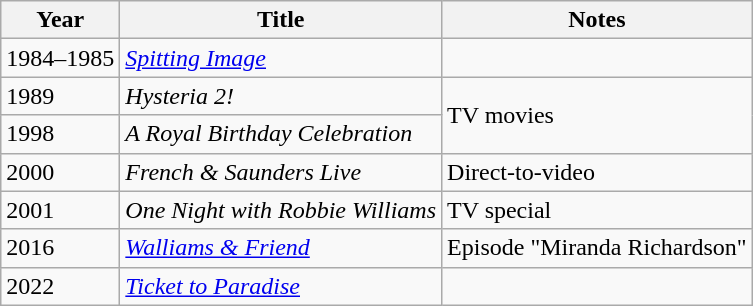<table class="wikitable">
<tr>
<th>Year</th>
<th>Title</th>
<th>Notes</th>
</tr>
<tr>
<td>1984–1985</td>
<td><em><a href='#'>Spitting Image</a></em></td>
<td></td>
</tr>
<tr>
<td>1989</td>
<td><em>Hysteria 2!</em></td>
<td rowspan=2>TV movies</td>
</tr>
<tr>
<td>1998</td>
<td><em>A Royal Birthday Celebration</em></td>
</tr>
<tr>
<td>2000</td>
<td><em>French & Saunders Live</em></td>
<td>Direct-to-video</td>
</tr>
<tr>
<td>2001</td>
<td><em>One Night with Robbie Williams</em></td>
<td>TV special</td>
</tr>
<tr>
<td>2016</td>
<td><em><a href='#'>Walliams & Friend</a></em></td>
<td>Episode "Miranda Richardson"</td>
</tr>
<tr>
<td>2022</td>
<td><em><a href='#'>Ticket to Paradise</a></em></td>
<td></td>
</tr>
</table>
